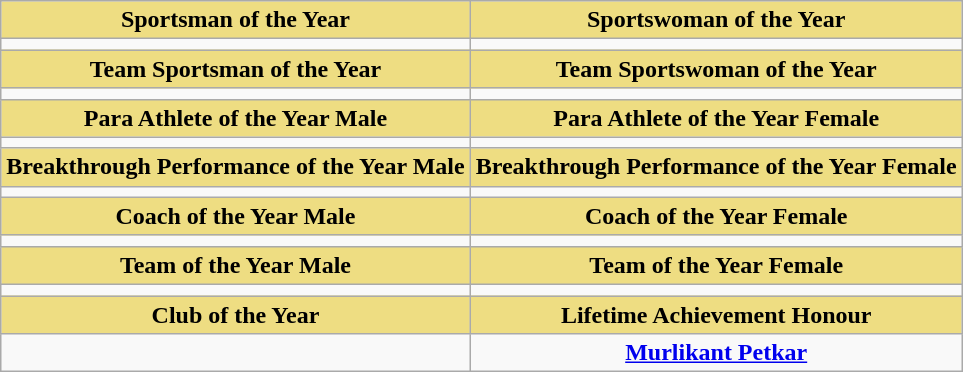<table class="wikitable" style="text-align:center;">
<tr>
<th style="background:#EEDD82;">Sportsman of the Year</th>
<th style="background:#EEDD82;">Sportswoman of the Year</th>
</tr>
<tr>
<td></td>
<td></td>
</tr>
<tr>
<th style="background:#EEDD82;">Team Sportsman of the Year</th>
<th style="background:#EEDD82;">Team Sportswoman of the Year</th>
</tr>
<tr>
<td></td>
<td></td>
</tr>
<tr>
<th style="background:#EEDD82;">Para Athlete of the Year Male</th>
<th style="background:#EEDD82;">Para Athlete of the Year Female</th>
</tr>
<tr>
<td></td>
<td></td>
</tr>
<tr>
<th style="background:#EEDD82;">Breakthrough Performance of the Year Male</th>
<th style="background:#EEDD82;">Breakthrough Performance of the Year Female</th>
</tr>
<tr>
<td></td>
<td></td>
</tr>
<tr>
<th style="background:#EEDD82;">Coach of the Year Male</th>
<th style="background:#EEDD82;">Coach of the Year Female</th>
</tr>
<tr>
<td></td>
<td></td>
</tr>
<tr>
<th style="background:#EEDD82;">Team of the Year Male</th>
<th style="background:#EEDD82;">Team of the Year Female</th>
</tr>
<tr>
<td></td>
<td></td>
</tr>
<tr>
<th style="background:#EEDD82;">Club of the Year</th>
<th style="background:#EEDD82;">Lifetime Achievement Honour</th>
</tr>
<tr>
<td></td>
<td><strong><a href='#'>Murlikant Petkar</a></strong></td>
</tr>
</table>
